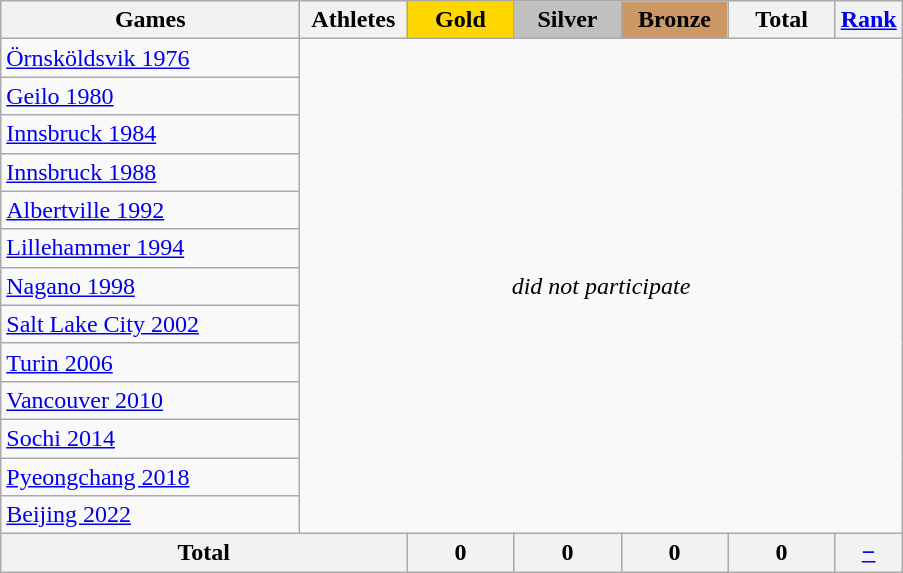<table class="wikitable" style="text-align:center; font-size:100%;">
<tr>
<th style="width:12em;">Games</th>
<th style="width:4em;">Athletes</th>
<th style="width:4em; background:gold;">Gold</th>
<th style="width:4em; background:silver;">Silver</th>
<th style="width:4em; background:#cc9966;">Bronze</th>
<th style="width:4em;">Total</th>
<th style="width:2em;"><a href='#'>Rank</a></th>
</tr>
<tr>
<td align=left> <a href='#'>Örnsköldsvik 1976</a></td>
<td colspan=6 rowspan="13"><em>did not participate</em></td>
</tr>
<tr>
<td align=left> <a href='#'>Geilo 1980</a></td>
</tr>
<tr>
<td align=left> <a href='#'>Innsbruck 1984</a></td>
</tr>
<tr>
<td align=left> <a href='#'>Innsbruck 1988</a></td>
</tr>
<tr>
<td align=left> <a href='#'>Albertville 1992</a></td>
</tr>
<tr>
<td align=left> <a href='#'>Lillehammer 1994</a></td>
</tr>
<tr>
<td align=left> <a href='#'>Nagano 1998</a></td>
</tr>
<tr>
<td align=left> <a href='#'>Salt Lake City 2002</a></td>
</tr>
<tr>
<td align=left> <a href='#'>Turin 2006</a></td>
</tr>
<tr>
<td align=left> <a href='#'>Vancouver 2010</a></td>
</tr>
<tr>
<td align=left> <a href='#'>Sochi 2014</a></td>
</tr>
<tr>
<td align=left> <a href='#'>Pyeongchang 2018</a></td>
</tr>
<tr>
<td align=left> <a href='#'>Beijing 2022</a></td>
</tr>
<tr>
<th colspan=2>Total</th>
<th>0</th>
<th>0</th>
<th>0</th>
<th>0</th>
<th><a href='#'>−</a></th>
</tr>
</table>
